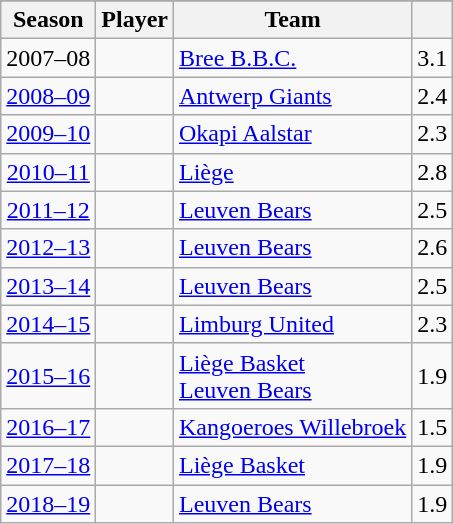<table class="wikitable sortable">
<tr>
</tr>
<tr>
<th scope="col">Season</th>
<th scope="col">Player</th>
<th scope="col">Team</th>
<th scope="col"></th>
</tr>
<tr>
<td style="text-align:center;">2007–08</td>
<td> </td>
<td><a href='#'>Bree B.B.C.</a></td>
<td style="text-align:center;">3.1</td>
</tr>
<tr>
<td style="text-align:center;"><a href='#'>2008–09</a></td>
<td> </td>
<td><a href='#'>Antwerp Giants</a></td>
<td style="text-align:center;">2.4</td>
</tr>
<tr>
<td style="text-align:center;"><a href='#'>2009–10</a></td>
<td> </td>
<td><a href='#'>Okapi Aalstar</a></td>
<td style="text-align:center;">2.3</td>
</tr>
<tr>
<td style="text-align:center;"><a href='#'>2010–11</a></td>
<td> </td>
<td><a href='#'>Liège</a></td>
<td style="text-align:center;">2.8</td>
</tr>
<tr>
<td style="text-align:center;"><a href='#'>2011–12</a></td>
<td> </td>
<td><a href='#'>Leuven Bears</a></td>
<td style="text-align:center;">2.5</td>
</tr>
<tr>
<td style="text-align:center;"><a href='#'>2012–13</a></td>
<td> </td>
<td><a href='#'>Leuven Bears</a></td>
<td style="text-align:center;">2.6</td>
</tr>
<tr>
<td style="text-align:center;"><a href='#'>2013–14</a></td>
<td> </td>
<td><a href='#'>Leuven Bears</a></td>
<td style="text-align:center;">2.5</td>
</tr>
<tr>
<td style="text-align:center;"><a href='#'>2014–15</a></td>
<td> </td>
<td><a href='#'>Limburg United</a></td>
<td style="text-align:center;">2.3</td>
</tr>
<tr>
<td style="text-align:center;"><a href='#'>2015–16</a></td>
<td> <br> </td>
<td><a href='#'>Liège Basket</a><br><a href='#'>Leuven Bears</a></td>
<td style="text-align:center;">1.9</td>
</tr>
<tr>
<td style="text-align:center;"><a href='#'>2016–17</a></td>
<td> </td>
<td><a href='#'>Kangoeroes Willebroek</a></td>
<td style="text-align:center;">1.5</td>
</tr>
<tr>
<td style="text-align:center;"><a href='#'>2017–18</a></td>
<td> </td>
<td><a href='#'>Liège Basket</a></td>
<td style="text-align:center;">1.9</td>
</tr>
<tr>
<td style="text-align:center;"><a href='#'>2018–19</a></td>
<td> </td>
<td><a href='#'>Leuven Bears</a></td>
<td style="text-align:center;">1.9</td>
</tr>
</table>
